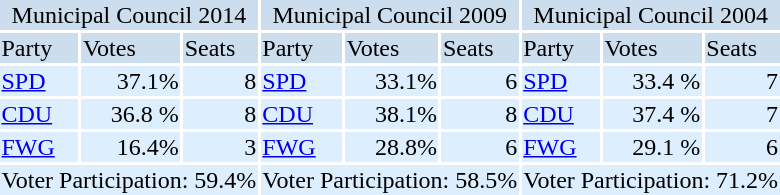<table border=0>
<tr bgcolor=#FFFFFF>
</tr>
<tr bgcolor=#CCDDEE>
<td colspan=3 align=center>Municipal Council 2014</td>
<td colspan=3 align=center>Municipal Council 2009</td>
<td colspan=3 align=center>Municipal Council 2004</td>
</tr>
<tr bgcolor=#CCDDEE>
<td>Party</td>
<td>Votes</td>
<td>Seats</td>
<td>Party</td>
<td>Votes</td>
<td>Seats</td>
<td>Party</td>
<td>Votes</td>
<td>Seats</td>
</tr>
<tr bgcolor=#DDEEFF>
<td><a href='#'>SPD</a></td>
<td align=right>37.1%</td>
<td align=right>8 </td>
<td><a href='#'>SPD</a></td>
<td align=right>33.1%</td>
<td align=right>6 </td>
<td><a href='#'>SPD</a></td>
<td align=right>33.4 %</td>
<td align=right>7 </td>
</tr>
<tr bgcolor=#DDEEFF>
<td><a href='#'>CDU</a></td>
<td align=right>36.8 %</td>
<td align=right>8 </td>
<td><a href='#'>CDU</a></td>
<td align=right>38.1%</td>
<td align=right>8 </td>
<td><a href='#'>CDU</a></td>
<td align=right>37.4 %</td>
<td align=right>7 </td>
</tr>
<tr bgcolor=#DDEEFF>
<td><a href='#'>FWG</a></td>
<td align=right>16.4%</td>
<td align=right>3 </td>
<td><a href='#'>FWG</a></td>
<td align=right>28.8%</td>
<td align=right>6 </td>
<td><a href='#'>FWG</a></td>
<td align=right>29.1 %</td>
<td align=right>6 </td>
</tr>
<tr bgcolor=#DDEEFF>
<td colspan=3 align=center>Voter Participation: 59.4% </td>
<td colspan=3 align=center>Voter Participation: 58.5% </td>
<td colspan=3 align=center>Voter Participation: 71.2% </td>
</tr>
</table>
